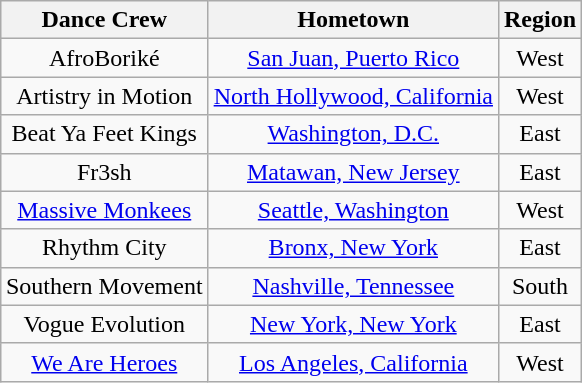<table class="wikitable sortable" style="margin:auto; text-align:center">
<tr>
<th>Dance Crew</th>
<th>Hometown</th>
<th>Region</th>
</tr>
<tr>
<td>AfroBoriké</td>
<td><a href='#'>San Juan, Puerto Rico</a></td>
<td>West</td>
</tr>
<tr>
<td>Artistry in Motion</td>
<td><a href='#'>North Hollywood, California</a></td>
<td>West</td>
</tr>
<tr>
<td>Beat Ya Feet Kings</td>
<td><a href='#'>Washington, D.C.</a></td>
<td>East</td>
</tr>
<tr>
<td>Fr3sh</td>
<td><a href='#'>Matawan, New Jersey</a></td>
<td>East</td>
</tr>
<tr>
<td><a href='#'>Massive Monkees</a></td>
<td><a href='#'>Seattle, Washington</a></td>
<td>West</td>
</tr>
<tr>
<td>Rhythm City</td>
<td><a href='#'>Bronx, New York</a></td>
<td>East</td>
</tr>
<tr>
<td>Southern Movement</td>
<td><a href='#'>Nashville, Tennessee</a></td>
<td>South</td>
</tr>
<tr>
<td>Vogue Evolution</td>
<td><a href='#'>New York, New York</a></td>
<td>East</td>
</tr>
<tr>
<td><a href='#'>We Are Heroes</a></td>
<td><a href='#'>Los Angeles, California</a></td>
<td>West</td>
</tr>
</table>
